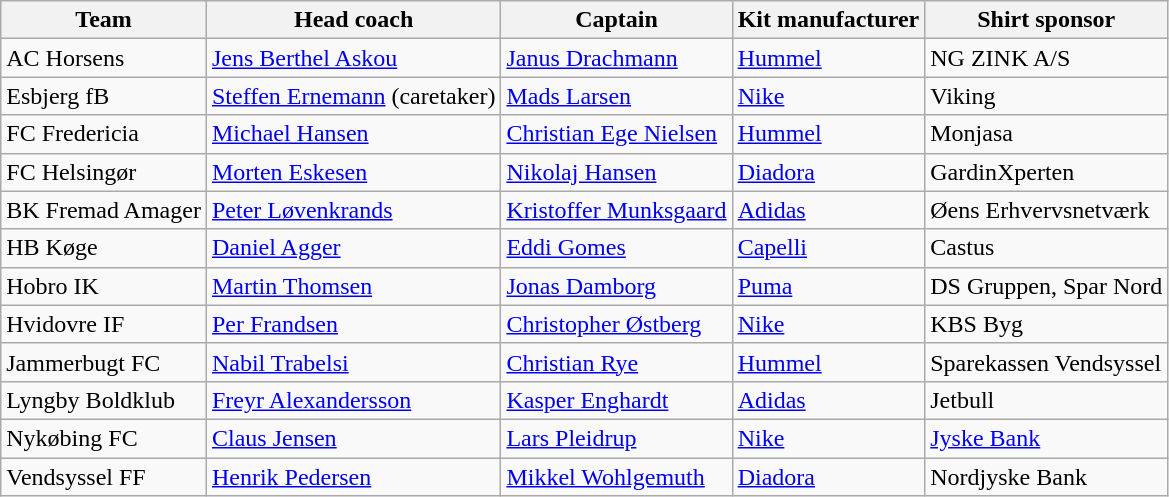<table class="wikitable sortable" style="text-align: left;">
<tr>
<th>Team</th>
<th>Head coach</th>
<th>Captain</th>
<th>Kit manufacturer</th>
<th>Shirt sponsor</th>
</tr>
<tr>
<td>AC Horsens</td>
<td> <a href='#'>Jens Berthel Askou</a></td>
<td> <a href='#'>Janus Drachmann</a></td>
<td><a href='#'>Hummel</a></td>
<td>NG ZINK A/S</td>
</tr>
<tr>
<td>Esbjerg fB</td>
<td> <a href='#'>Steffen Ernemann</a> (caretaker)</td>
<td> <a href='#'>Mads Larsen</a></td>
<td><a href='#'>Nike</a></td>
<td>Viking</td>
</tr>
<tr>
<td>FC Fredericia</td>
<td> <a href='#'>Michael Hansen</a></td>
<td> <a href='#'>Christian Ege Nielsen</a></td>
<td><a href='#'>Hummel</a></td>
<td>Monjasa</td>
</tr>
<tr>
<td>FC Helsingør</td>
<td> <a href='#'>Morten Eskesen</a></td>
<td> <a href='#'>Nikolaj Hansen</a></td>
<td><a href='#'>Diadora</a></td>
<td>GardinXperten</td>
</tr>
<tr>
<td>BK Fremad Amager</td>
<td> <a href='#'>Peter Løvenkrands</a></td>
<td> <a href='#'>Kristoffer Munksgaard</a></td>
<td><a href='#'>Adidas</a></td>
<td>Øens Erhvervsnetværk</td>
</tr>
<tr>
<td>HB Køge</td>
<td> <a href='#'>Daniel Agger</a></td>
<td> <a href='#'>Eddi Gomes</a></td>
<td><a href='#'>Capelli</a></td>
<td>Castus</td>
</tr>
<tr>
<td>Hobro IK</td>
<td> <a href='#'>Martin Thomsen</a></td>
<td> <a href='#'>Jonas Damborg</a></td>
<td><a href='#'>Puma</a></td>
<td>DS Gruppen, Spar Nord</td>
</tr>
<tr>
<td>Hvidovre IF</td>
<td> <a href='#'>Per Frandsen</a></td>
<td> <a href='#'>Christopher Østberg</a></td>
<td><a href='#'>Nike</a></td>
<td>KBS Byg</td>
</tr>
<tr>
<td>Jammerbugt FC</td>
<td> <a href='#'>Nabil Trabelsi</a></td>
<td> <a href='#'>Christian Rye</a></td>
<td><a href='#'>Hummel</a></td>
<td>Sparekassen Vendsyssel</td>
</tr>
<tr>
<td>Lyngby Boldklub</td>
<td> <a href='#'>Freyr Alexandersson</a></td>
<td> <a href='#'>Kasper Enghardt</a></td>
<td><a href='#'>Adidas</a></td>
<td>Jetbull</td>
</tr>
<tr>
<td>Nykøbing FC</td>
<td> <a href='#'>Claus Jensen</a></td>
<td> <a href='#'>Lars Pleidrup</a></td>
<td><a href='#'>Nike</a></td>
<td><a href='#'>Jyske Bank</a></td>
</tr>
<tr>
<td>Vendsyssel FF</td>
<td> <a href='#'>Henrik Pedersen</a></td>
<td> <a href='#'>Mikkel Wohlgemuth</a></td>
<td><a href='#'>Diadora</a></td>
<td>Nordjyske Bank</td>
</tr>
</table>
